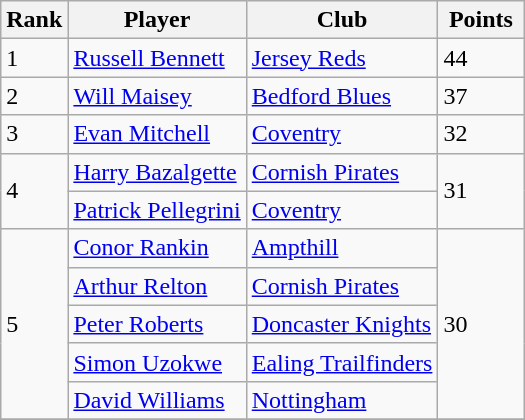<table class="wikitable" style="text-align:left">
<tr>
<th>Rank</th>
<th>Player</th>
<th>Club</th>
<th style="width:50px;">Points</th>
</tr>
<tr>
<td>1</td>
<td> <a href='#'>Russell Bennett</a></td>
<td><a href='#'>Jersey Reds</a></td>
<td>44</td>
</tr>
<tr>
<td>2</td>
<td> <a href='#'>Will Maisey</a></td>
<td><a href='#'>Bedford Blues</a></td>
<td>37</td>
</tr>
<tr>
<td>3</td>
<td> <a href='#'>Evan Mitchell</a></td>
<td><a href='#'>Coventry</a></td>
<td>32</td>
</tr>
<tr>
<td rowspan=2>4</td>
<td> <a href='#'>Harry Bazalgette</a></td>
<td><a href='#'>Cornish Pirates</a></td>
<td rowspan=2>31</td>
</tr>
<tr>
<td> <a href='#'>Patrick Pellegrini</a></td>
<td><a href='#'>Coventry</a></td>
</tr>
<tr>
<td rowspan=5>5</td>
<td> <a href='#'>Conor Rankin</a></td>
<td><a href='#'>Ampthill</a></td>
<td rowspan=5>30</td>
</tr>
<tr>
<td> <a href='#'>Arthur Relton</a></td>
<td><a href='#'>Cornish Pirates</a></td>
</tr>
<tr>
<td> <a href='#'>Peter Roberts</a></td>
<td><a href='#'>Doncaster Knights</a></td>
</tr>
<tr>
<td> <a href='#'>Simon Uzokwe</a></td>
<td><a href='#'>Ealing Trailfinders</a></td>
</tr>
<tr>
<td> <a href='#'>David Williams</a></td>
<td><a href='#'>Nottingham</a></td>
</tr>
<tr>
</tr>
</table>
